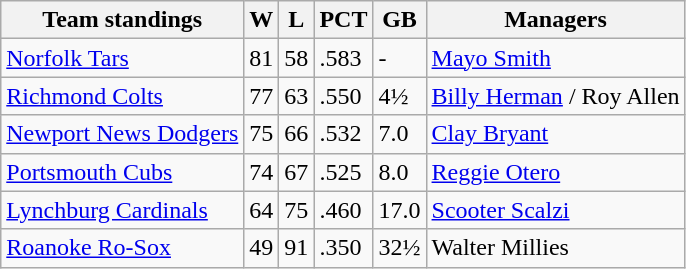<table class="wikitable">
<tr>
<th>Team standings</th>
<th>W</th>
<th>L</th>
<th>PCT</th>
<th>GB</th>
<th>Managers</th>
</tr>
<tr>
<td><a href='#'>Norfolk Tars</a></td>
<td>81</td>
<td>58</td>
<td>.583</td>
<td>-</td>
<td><a href='#'>Mayo Smith</a></td>
</tr>
<tr>
<td><a href='#'>Richmond Colts</a></td>
<td>77</td>
<td>63</td>
<td>.550</td>
<td>4½</td>
<td><a href='#'>Billy Herman</a> / Roy Allen</td>
</tr>
<tr>
<td><a href='#'>Newport News Dodgers</a></td>
<td>75</td>
<td>66</td>
<td>.532</td>
<td>7.0</td>
<td><a href='#'>Clay Bryant</a></td>
</tr>
<tr>
<td><a href='#'>Portsmouth Cubs</a></td>
<td>74</td>
<td>67</td>
<td>.525</td>
<td>8.0</td>
<td><a href='#'>Reggie Otero</a></td>
</tr>
<tr>
<td><a href='#'>Lynchburg Cardinals</a></td>
<td>64</td>
<td>75</td>
<td>.460</td>
<td>17.0</td>
<td><a href='#'>Scooter Scalzi</a></td>
</tr>
<tr>
<td><a href='#'>Roanoke Ro-Sox</a></td>
<td>49</td>
<td>91</td>
<td>.350</td>
<td>32½</td>
<td>Walter Millies</td>
</tr>
</table>
